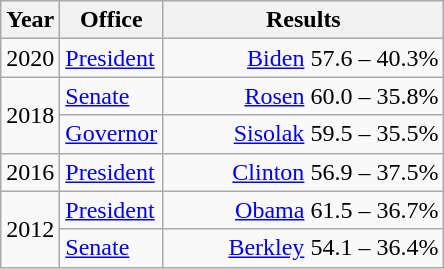<table class=wikitable>
<tr>
<th width="30">Year</th>
<th width="60">Office</th>
<th width="180">Results</th>
</tr>
<tr>
<td>2020</td>
<td><a href='#'>President</a></td>
<td align="right" ><a href='#'>Biden</a> 57.6 – 40.3%</td>
</tr>
<tr>
<td rowspan="2">2018</td>
<td><a href='#'>Senate</a></td>
<td align="right" ><a href='#'>Rosen</a> 60.0 – 35.8%</td>
</tr>
<tr>
<td><a href='#'>Governor</a></td>
<td align="right" ><a href='#'>Sisolak</a> 59.5 – 35.5%</td>
</tr>
<tr>
<td>2016</td>
<td><a href='#'>President</a></td>
<td align="right" ><a href='#'>Clinton</a> 56.9 – 37.5%</td>
</tr>
<tr>
<td rowspan="2">2012</td>
<td><a href='#'>President</a></td>
<td align="right" ><a href='#'>Obama</a> 61.5 – 36.7%</td>
</tr>
<tr>
<td><a href='#'>Senate</a></td>
<td align="right" ><a href='#'>Berkley</a> 54.1 – 36.4%</td>
</tr>
</table>
